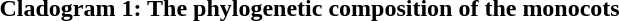<table>
<tr>
<td><strong>Cladogram 1: The phylogenetic composition of the monocots</strong><br></td>
</tr>
</table>
